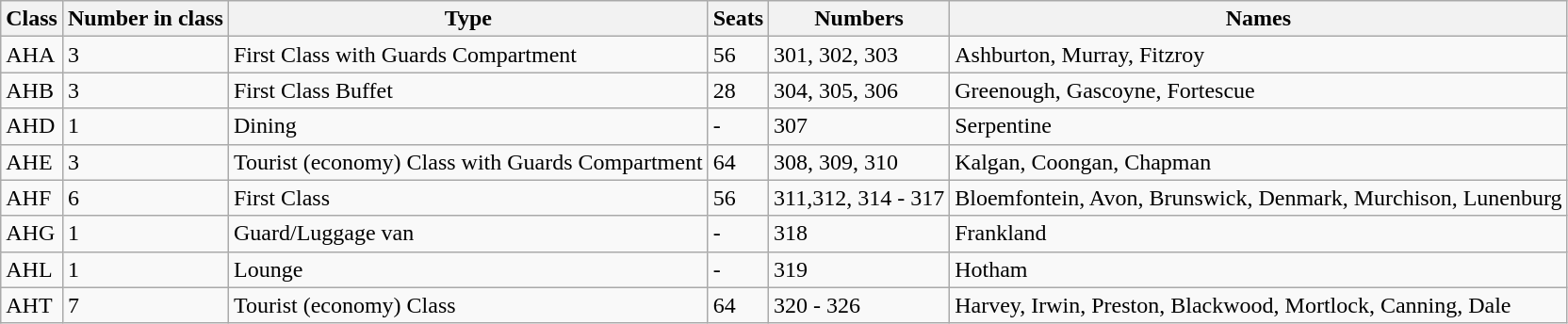<table class="wikitable">
<tr>
<th>Class</th>
<th>Number in class</th>
<th>Type</th>
<th>Seats</th>
<th>Numbers</th>
<th>Names</th>
</tr>
<tr>
<td>AHA</td>
<td>3</td>
<td>First Class with Guards Compartment</td>
<td>56</td>
<td>301, 302, 303</td>
<td>Ashburton, Murray, Fitzroy</td>
</tr>
<tr>
<td>AHB</td>
<td>3</td>
<td>First Class Buffet</td>
<td>28</td>
<td>304, 305, 306</td>
<td>Greenough, Gascoyne, Fortescue</td>
</tr>
<tr>
<td>AHD</td>
<td>1</td>
<td>Dining</td>
<td>-</td>
<td>307</td>
<td>Serpentine</td>
</tr>
<tr>
<td>AHE</td>
<td>3</td>
<td>Tourist (economy) Class with Guards Compartment</td>
<td>64</td>
<td>308, 309, 310</td>
<td>Kalgan, Coongan, Chapman</td>
</tr>
<tr>
<td>AHF</td>
<td>6</td>
<td>First Class</td>
<td>56</td>
<td>311,312, 314 - 317</td>
<td>Bloemfontein, Avon, Brunswick, Denmark, Murchison, Lunenburg</td>
</tr>
<tr>
<td>AHG</td>
<td>1</td>
<td>Guard/Luggage van</td>
<td>-</td>
<td>318</td>
<td>Frankland</td>
</tr>
<tr>
<td>AHL</td>
<td>1</td>
<td>Lounge</td>
<td>-</td>
<td>319</td>
<td>Hotham</td>
</tr>
<tr>
<td>AHT</td>
<td>7</td>
<td>Tourist (economy) Class</td>
<td>64</td>
<td>320 - 326</td>
<td>Harvey, Irwin, Preston, Blackwood, Mortlock, Canning, Dale</td>
</tr>
</table>
